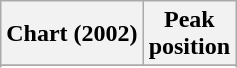<table class="wikitable plainrowheaders sortable" border="1">
<tr>
<th scope="col">Chart (2002)</th>
<th scope="col">Peak<br>position</th>
</tr>
<tr>
</tr>
<tr>
</tr>
<tr>
</tr>
<tr>
</tr>
<tr>
</tr>
<tr>
</tr>
<tr>
</tr>
<tr>
</tr>
<tr>
</tr>
<tr>
</tr>
<tr>
</tr>
<tr>
</tr>
<tr>
</tr>
<tr>
</tr>
<tr>
</tr>
</table>
